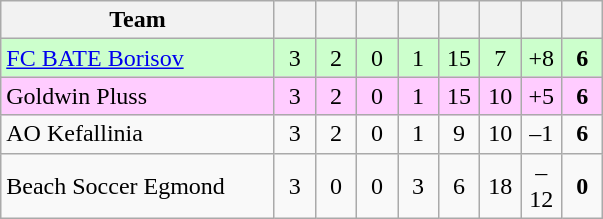<table class="wikitable" style="text-align: center;">
<tr>
<th width="175">Team</th>
<th width="20"></th>
<th width="20"></th>
<th width="20"></th>
<th width="20"></th>
<th width="20"></th>
<th width="20"></th>
<th width="20"></th>
<th width="20"></th>
</tr>
<tr style="background-color: #ccffcc;">
<td align=left> <a href='#'>FC BATE Borisov</a></td>
<td>3</td>
<td>2</td>
<td>0</td>
<td>1</td>
<td>15</td>
<td>7</td>
<td>+8</td>
<td><strong>6</strong></td>
</tr>
<tr style="background-color: #ffccff;">
<td align=left> Goldwin Pluss</td>
<td>3</td>
<td>2</td>
<td>0</td>
<td>1</td>
<td>15</td>
<td>10</td>
<td>+5</td>
<td><strong>6</strong></td>
</tr>
<tr>
<td align=left> AO Kefallinia</td>
<td>3</td>
<td>2</td>
<td>0</td>
<td>1</td>
<td>9</td>
<td>10</td>
<td>–1</td>
<td><strong>6</strong></td>
</tr>
<tr>
<td align=left> Beach Soccer Egmond</td>
<td>3</td>
<td>0</td>
<td>0</td>
<td>3</td>
<td>6</td>
<td>18</td>
<td>–12</td>
<td><strong>0</strong></td>
</tr>
</table>
